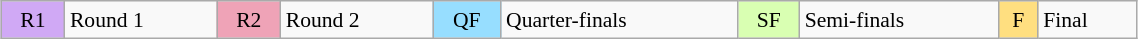<table class="wikitable" style="margin:0.5em auto; font-size:90%; line-height:1.25em;" width=60%;>
<tr>
<td style="background-color:#D0A9F5;text-align:center;">R1</td>
<td>Round 1</td>
<td style="background-color:#EFA3B7;text-align:center;">R2</td>
<td>Round 2</td>
<td style="background-color:#97DEFF;text-align:center;">QF</td>
<td>Quarter-finals</td>
<td style="background-color:#D9FFB2;text-align:center;">SF</td>
<td>Semi-finals</td>
<td style="background-color:#FFDF80;text-align:center;">F</td>
<td>Final</td>
</tr>
</table>
